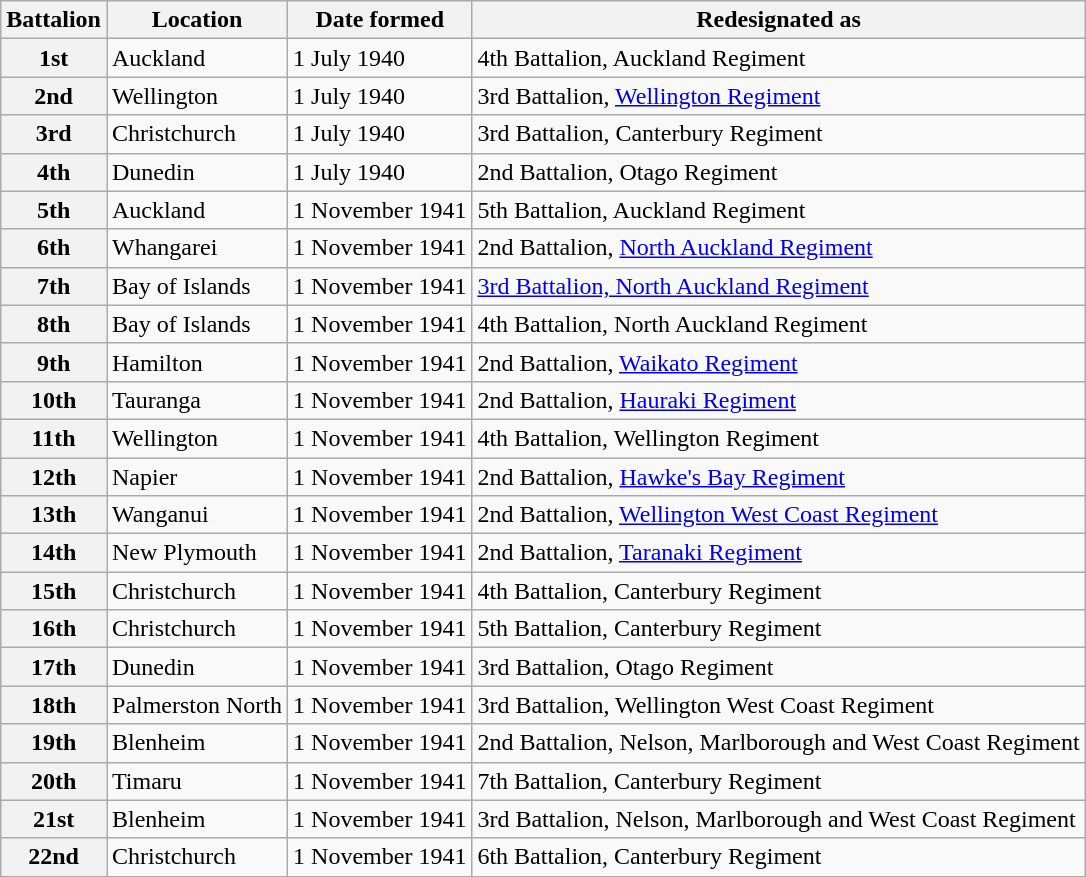<table class="wikitable sortable mw-collapsible autocollapse">
<tr>
<th>Battalion</th>
<th>Location</th>
<th>Date formed</th>
<th>Redesignated as</th>
</tr>
<tr>
<th>1st</th>
<td>Auckland</td>
<td>1 July 1940</td>
<td>4th Battalion, Auckland Regiment</td>
</tr>
<tr>
<th>2nd</th>
<td>Wellington</td>
<td>1 July 1940</td>
<td>3rd Battalion, <a href='#'>Wellington Regiment</a></td>
</tr>
<tr>
<th>3rd</th>
<td>Christchurch</td>
<td>1 July 1940</td>
<td>3rd Battalion, Canterbury Regiment</td>
</tr>
<tr>
<th>4th</th>
<td>Dunedin</td>
<td>1 July 1940</td>
<td>2nd Battalion, Otago Regiment</td>
</tr>
<tr>
<th>5th</th>
<td>Auckland</td>
<td>1 November 1941</td>
<td>5th Battalion, Auckland Regiment</td>
</tr>
<tr>
<th>6th</th>
<td>Whangarei</td>
<td>1 November 1941</td>
<td>2nd Battalion, <a href='#'>North Auckland Regiment</a></td>
</tr>
<tr>
<th>7th</th>
<td>Bay of Islands</td>
<td>1 November 1941</td>
<td><a href='#'>3rd Battalion, North Auckland Regiment</a></td>
</tr>
<tr>
<th>8th</th>
<td>Bay of Islands</td>
<td>1 November 1941</td>
<td>4th Battalion, North Auckland Regiment</td>
</tr>
<tr>
<th>9th</th>
<td>Hamilton</td>
<td>1 November 1941</td>
<td>2nd Battalion, <a href='#'>Waikato Regiment</a></td>
</tr>
<tr>
<th>10th</th>
<td>Tauranga</td>
<td>1 November 1941</td>
<td>2nd Battalion, <a href='#'>Hauraki Regiment</a></td>
</tr>
<tr>
<th>11th</th>
<td>Wellington</td>
<td>1 November 1941</td>
<td>4th Battalion, Wellington Regiment</td>
</tr>
<tr>
<th>12th</th>
<td>Napier</td>
<td>1 November 1941</td>
<td>2nd Battalion, <a href='#'>Hawke's Bay Regiment</a></td>
</tr>
<tr>
<th>13th</th>
<td>Wanganui</td>
<td>1 November 1941</td>
<td>2nd Battalion, <a href='#'>Wellington West Coast Regiment</a></td>
</tr>
<tr>
<th>14th</th>
<td>New Plymouth</td>
<td>1 November 1941</td>
<td>2nd Battalion, <a href='#'>Taranaki Regiment</a></td>
</tr>
<tr>
<th>15th</th>
<td>Christchurch</td>
<td>1 November 1941</td>
<td>4th Battalion, Canterbury Regiment</td>
</tr>
<tr>
<th>16th</th>
<td>Christchurch</td>
<td>1 November 1941</td>
<td>5th Battalion, Canterbury Regiment</td>
</tr>
<tr>
<th>17th</th>
<td>Dunedin</td>
<td>1 November 1941</td>
<td>3rd Battalion, Otago Regiment</td>
</tr>
<tr>
<th>18th</th>
<td>Palmerston North</td>
<td>1 November 1941</td>
<td>3rd Battalion, Wellington West Coast Regiment</td>
</tr>
<tr>
<th>19th</th>
<td>Blenheim</td>
<td>1 November 1941</td>
<td>2nd Battalion, Nelson, Marlborough and West Coast Regiment</td>
</tr>
<tr>
<th>20th</th>
<td>Timaru</td>
<td>1 November 1941</td>
<td>7th Battalion, Canterbury Regiment</td>
</tr>
<tr>
<th>21st</th>
<td>Blenheim</td>
<td>1 November 1941</td>
<td>3rd Battalion, Nelson, Marlborough and West Coast Regiment</td>
</tr>
<tr>
<th>22nd</th>
<td>Christchurch</td>
<td>1 November 1941</td>
<td>6th Battalion, Canterbury Regiment</td>
</tr>
<tr>
</tr>
</table>
